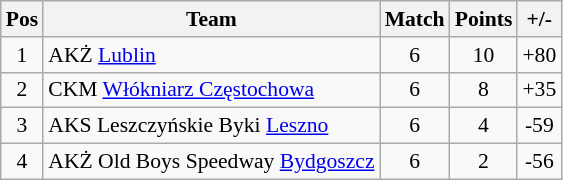<table class=wikitable style="font-size: 90%">
<tr align=center >
<th>Pos</th>
<th>Team</th>
<th>Match</th>
<th>Points</th>
<th>+/-</th>
</tr>
<tr align=center >
<td>1</td>
<td align=left>AKŻ <a href='#'>Lublin</a></td>
<td>6</td>
<td>10</td>
<td>+80</td>
</tr>
<tr align=center >
<td>2</td>
<td align=left>CKM <a href='#'>Włókniarz Częstochowa</a></td>
<td>6</td>
<td>8</td>
<td>+35</td>
</tr>
<tr align=center >
<td>3</td>
<td align=left>AKS Leszczyńskie Byki <a href='#'>Leszno</a></td>
<td>6</td>
<td>4</td>
<td>-59</td>
</tr>
<tr align=center>
<td>4</td>
<td align=left>AKŻ Old Boys Speedway <a href='#'>Bydgoszcz</a></td>
<td>6</td>
<td>2</td>
<td>-56</td>
</tr>
</table>
